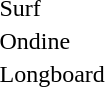<table>
<tr>
<td>Surf</td>
<td></td>
<td></td>
<td></td>
</tr>
<tr>
<td>Ondine</td>
<td></td>
<td></td>
<td></td>
</tr>
<tr>
<td>Longboard</td>
<td></td>
<td></td>
<td></td>
</tr>
</table>
